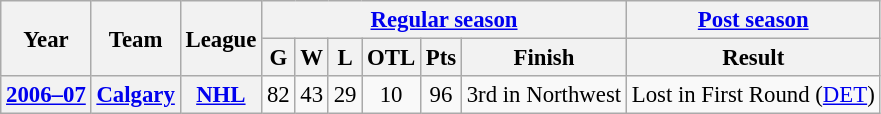<table class="wikitable" style="font-size: 95%; text-align:center;">
<tr>
<th rowspan="2">Year</th>
<th rowspan="2">Team</th>
<th rowspan="2">League</th>
<th colspan="6"><a href='#'>Regular season</a></th>
<th colspan="1"><a href='#'>Post season</a></th>
</tr>
<tr>
<th>G</th>
<th>W</th>
<th>L</th>
<th>OTL</th>
<th>Pts</th>
<th>Finish</th>
<th>Result</th>
</tr>
<tr>
<th><a href='#'>2006–07</a></th>
<th><a href='#'>Calgary</a></th>
<th><a href='#'>NHL</a></th>
<td>82</td>
<td>43</td>
<td>29</td>
<td>10</td>
<td>96</td>
<td>3rd in Northwest</td>
<td>Lost in First Round (<a href='#'>DET</a>)</td>
</tr>
</table>
